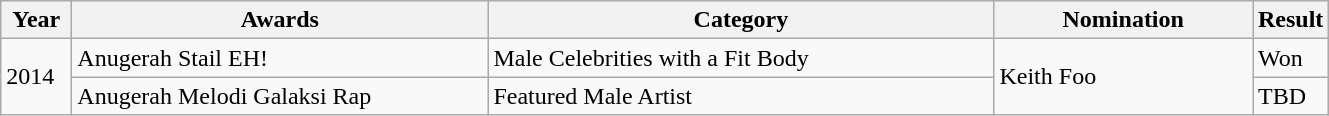<table class="wikitable">
<tr>
<th width="40">Year</th>
<th width="270">Awards</th>
<th width="330">Category</th>
<th width="165">Nomination</th>
<th>Result</th>
</tr>
<tr>
<td rowspan="2">2014</td>
<td>Anugerah Stail EH!</td>
<td>Male Celebrities with a Fit Body</td>
<td rowspan="2">Keith Foo</td>
<td>Won</td>
</tr>
<tr>
<td>Anugerah Melodi Galaksi Rap</td>
<td>Featured Male Artist</td>
<td>TBD</td>
</tr>
</table>
